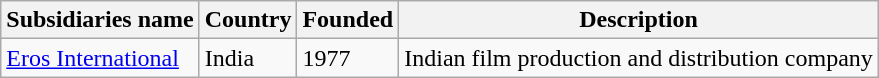<table class="wikitable sortable">
<tr>
<th>Subsidiaries name</th>
<th>Country</th>
<th>Founded</th>
<th>Description</th>
</tr>
<tr>
<td><a href='#'>Eros International</a></td>
<td>India</td>
<td>1977</td>
<td>Indian film production and distribution company</td>
</tr>
</table>
